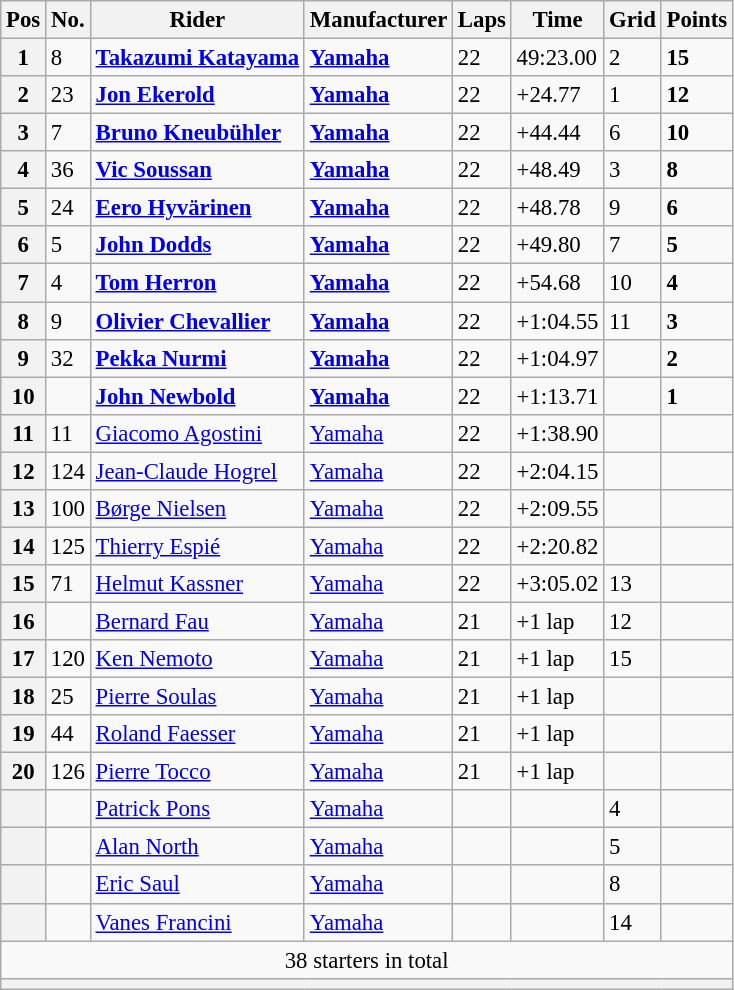<table class="wikitable" style="font-size: 95%;">
<tr>
<th>Pos</th>
<th>No.</th>
<th>Rider</th>
<th>Manufacturer</th>
<th>Laps</th>
<th>Time</th>
<th>Grid</th>
<th>Points</th>
</tr>
<tr>
<th>1</th>
<td>8</td>
<td> <strong><a href='#'>Takazumi Katayama</a></strong></td>
<td><strong><a href='#'>Yamaha</a></strong></td>
<td>22</td>
<td>49:23.00</td>
<td>2</td>
<td><strong>15</strong></td>
</tr>
<tr>
<th>2</th>
<td>23</td>
<td> <strong><a href='#'>Jon Ekerold</a></strong></td>
<td><strong><a href='#'>Yamaha</a></strong></td>
<td>22</td>
<td>+24.77</td>
<td>1</td>
<td><strong>12</strong></td>
</tr>
<tr>
<th>3</th>
<td>7</td>
<td> <strong><a href='#'>Bruno Kneubühler</a></strong></td>
<td><strong><a href='#'>Yamaha</a></strong></td>
<td>22</td>
<td>+44.44</td>
<td>6</td>
<td><strong>10</strong></td>
</tr>
<tr>
<th>4</th>
<td>36</td>
<td> <strong><a href='#'>Vic Soussan</a></strong></td>
<td><strong><a href='#'>Yamaha</a></strong></td>
<td>22</td>
<td>+48.49</td>
<td>3</td>
<td><strong>8</strong></td>
</tr>
<tr>
<th>5</th>
<td>24</td>
<td> <strong><a href='#'>Eero Hyvärinen</a></strong></td>
<td><strong><a href='#'>Yamaha</a></strong></td>
<td>22</td>
<td>+48.78</td>
<td>9</td>
<td><strong>6</strong></td>
</tr>
<tr>
<th>6</th>
<td>5</td>
<td> <strong><a href='#'>John Dodds</a></strong></td>
<td><strong><a href='#'>Yamaha</a></strong></td>
<td>22</td>
<td>+49.80</td>
<td>7</td>
<td><strong>5</strong></td>
</tr>
<tr>
<th>7</th>
<td>4</td>
<td> <strong><a href='#'>Tom Herron</a></strong></td>
<td><strong><a href='#'>Yamaha</a></strong></td>
<td>22</td>
<td>+54.68</td>
<td>10</td>
<td><strong>4</strong></td>
</tr>
<tr>
<th>8</th>
<td>9</td>
<td> <strong><a href='#'>Olivier Chevallier</a></strong></td>
<td><strong><a href='#'>Yamaha</a></strong></td>
<td>22</td>
<td>+1:04.55</td>
<td>11</td>
<td><strong>3</strong></td>
</tr>
<tr>
<th>9</th>
<td>32</td>
<td> <strong><a href='#'>Pekka Nurmi</a></strong></td>
<td><strong><a href='#'>Yamaha</a></strong></td>
<td>22</td>
<td>+1:04.97</td>
<td></td>
<td><strong>2</strong></td>
</tr>
<tr>
<th>10</th>
<td></td>
<td> <strong><a href='#'>John Newbold</a></strong></td>
<td><strong><a href='#'>Yamaha</a></strong></td>
<td>22</td>
<td>+1:13.71</td>
<td></td>
<td><strong>1</strong></td>
</tr>
<tr>
<th>11</th>
<td>11</td>
<td> <a href='#'>Giacomo Agostini</a></td>
<td><a href='#'>Yamaha</a></td>
<td>22</td>
<td>+1:38.90</td>
<td></td>
<td></td>
</tr>
<tr>
<th>12</th>
<td>124</td>
<td> <a href='#'>Jean-Claude Hogrel</a></td>
<td><a href='#'>Yamaha</a></td>
<td>22</td>
<td>+2:04.15</td>
<td></td>
<td></td>
</tr>
<tr>
<th>13</th>
<td>100</td>
<td> <a href='#'>Børge Nielsen</a></td>
<td><a href='#'>Yamaha</a></td>
<td>22</td>
<td>+2:09.55</td>
<td></td>
<td></td>
</tr>
<tr>
<th>14</th>
<td>125</td>
<td> <a href='#'>Thierry Espié</a></td>
<td><a href='#'>Yamaha</a></td>
<td>22</td>
<td>+2:20.82</td>
<td></td>
<td></td>
</tr>
<tr>
<th>15</th>
<td>71</td>
<td> <a href='#'>Helmut Kassner</a></td>
<td><a href='#'>Yamaha</a></td>
<td>22</td>
<td>+3:05.02</td>
<td>13</td>
<td></td>
</tr>
<tr>
<th>16</th>
<td></td>
<td> <a href='#'>Bernard Fau</a></td>
<td><a href='#'>Yamaha</a></td>
<td>21</td>
<td>+1 lap</td>
<td>12</td>
<td></td>
</tr>
<tr>
<th>17</th>
<td>120</td>
<td> <a href='#'>Ken Nemoto</a></td>
<td><a href='#'>Yamaha</a></td>
<td>21</td>
<td>+1 lap</td>
<td>15</td>
<td></td>
</tr>
<tr>
<th>18</th>
<td>25</td>
<td> <a href='#'>Pierre Soulas</a></td>
<td><a href='#'>Yamaha</a></td>
<td>21</td>
<td>+1 lap</td>
<td></td>
<td></td>
</tr>
<tr>
<th>19</th>
<td>44</td>
<td> <a href='#'>Roland Faesser</a></td>
<td><a href='#'>Yamaha</a></td>
<td>21</td>
<td>+1 lap</td>
<td></td>
<td></td>
</tr>
<tr>
<th>20</th>
<td>126</td>
<td> <a href='#'>Pierre Tocco</a></td>
<td><a href='#'>Yamaha</a></td>
<td>21</td>
<td>+1 lap</td>
<td></td>
<td></td>
</tr>
<tr>
<th></th>
<td></td>
<td> <a href='#'>Patrick Pons</a></td>
<td><a href='#'>Yamaha</a></td>
<td></td>
<td></td>
<td>4</td>
<td></td>
</tr>
<tr>
<th></th>
<td></td>
<td> <a href='#'>Alan North</a></td>
<td><a href='#'>Yamaha</a></td>
<td></td>
<td></td>
<td>5</td>
<td></td>
</tr>
<tr>
<th></th>
<td></td>
<td> <a href='#'>Eric Saul</a></td>
<td><a href='#'>Yamaha</a></td>
<td></td>
<td></td>
<td>8</td>
<td></td>
</tr>
<tr>
<th></th>
<td></td>
<td> <a href='#'>Vanes Francini</a></td>
<td><a href='#'>Yamaha</a></td>
<td></td>
<td></td>
<td>14</td>
<td></td>
</tr>
<tr>
<td colspan=8 align=center>38 starters in total</td>
</tr>
<tr>
<th colspan=8></th>
</tr>
</table>
